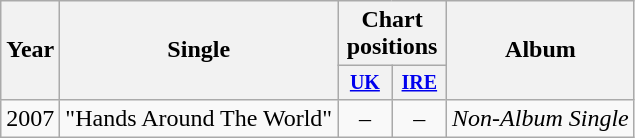<table class=wikitable style=text-align:center;>
<tr>
<th rowspan=2>Year</th>
<th rowspan=2>Single</th>
<th colspan=2>Chart positions</th>
<th rowspan=2>Album</th>
</tr>
<tr style=font-size:smaller;>
<th width=30><a href='#'>UK</a></th>
<th width=30><a href='#'>IRE</a></th>
</tr>
<tr>
<td>2007</td>
<td align=left>"Hands Around The World"</td>
<td>–</td>
<td>–</td>
<td rowspan=1><em>Non-Album Single</em></td>
</tr>
</table>
